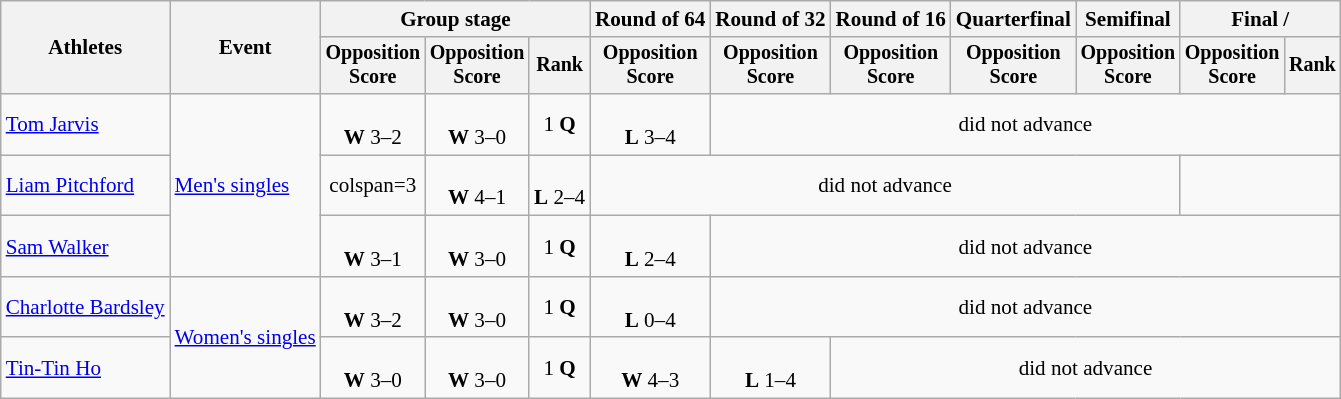<table class=wikitable style=font-size:88%;text-align:center>
<tr>
<th rowspan=2>Athletes</th>
<th rowspan=2>Event</th>
<th colspan=3>Group stage</th>
<th>Round of 64</th>
<th>Round of 32</th>
<th>Round of 16</th>
<th>Quarterfinal</th>
<th>Semifinal</th>
<th colspan=2>Final / </th>
</tr>
<tr style=font-size:95%>
<th>Opposition<br>Score</th>
<th>Opposition<br>Score</th>
<th>Rank</th>
<th>Opposition<br>Score</th>
<th>Opposition<br>Score</th>
<th>Opposition<br>Score</th>
<th>Opposition<br>Score</th>
<th>Opposition<br>Score</th>
<th>Opposition<br>Score</th>
<th>Rank</th>
</tr>
<tr>
<td align=left><a href='#'>Tom Jarvis</a></td>
<td align=left rowspan=3><a href='#'>Men's singles</a></td>
<td><br><strong>W</strong> 3–2</td>
<td><br><strong>W</strong> 3–0</td>
<td>1 <strong>Q</strong></td>
<td><br><strong>L</strong> 3–4</td>
<td colspan=6>did not advance</td>
</tr>
<tr>
<td align=left><a href='#'>Liam Pitchford</a></td>
<td>colspan=3 </td>
<td><br><strong>W</strong> 4–1</td>
<td><br><strong>L</strong> 2–4</td>
<td colspan=5>did not advance</td>
</tr>
<tr>
<td align=left><a href='#'>Sam Walker</a></td>
<td><br><strong>W</strong> 3–1</td>
<td><br><strong>W</strong> 3–0</td>
<td>1 <strong>Q</strong></td>
<td><br><strong>L</strong> 2–4</td>
<td colspan=6>did not advance</td>
</tr>
<tr>
<td align=left><a href='#'>Charlotte Bardsley</a></td>
<td align=left rowspan=2><a href='#'>Women's singles</a></td>
<td><br><strong>W</strong> 3–2</td>
<td><br><strong>W</strong> 3–0</td>
<td>1 <strong>Q</strong></td>
<td><br><strong>L</strong> 0–4</td>
<td colspan=6>did not advance</td>
</tr>
<tr>
<td align=left><a href='#'>Tin-Tin Ho</a></td>
<td><br><strong>W</strong> 3–0</td>
<td><br><strong>W</strong> 3–0</td>
<td>1 <strong>Q</strong></td>
<td><br><strong>W</strong> 4–3</td>
<td><br><strong>L</strong> 1–4</td>
<td colspan=5>did not advance</td>
</tr>
</table>
